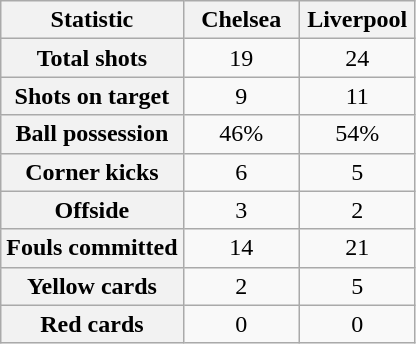<table class="wikitable plainrowheaders" style="text-align:center">
<tr>
<th scope="col">Statistic</th>
<th scope="col" style="width:70px">Chelsea</th>
<th scope="col" style="width:70px">Liverpool</th>
</tr>
<tr>
<th scope=row>Total shots</th>
<td>19</td>
<td>24</td>
</tr>
<tr>
<th scope=row>Shots on target</th>
<td>9</td>
<td>11</td>
</tr>
<tr>
<th scope=row>Ball possession</th>
<td>46%</td>
<td>54%</td>
</tr>
<tr>
<th scope=row>Corner kicks</th>
<td>6</td>
<td>5</td>
</tr>
<tr>
<th scope=row>Offside</th>
<td>3</td>
<td>2</td>
</tr>
<tr>
<th scope=row>Fouls committed</th>
<td>14</td>
<td>21</td>
</tr>
<tr>
<th scope=row>Yellow cards</th>
<td>2</td>
<td>5</td>
</tr>
<tr>
<th scope=row>Red cards</th>
<td>0</td>
<td>0</td>
</tr>
</table>
